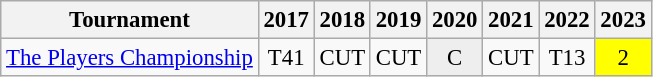<table class="wikitable" style="font-size:95%;text-align:center;">
<tr>
<th>Tournament</th>
<th>2017</th>
<th>2018</th>
<th>2019</th>
<th>2020</th>
<th>2021</th>
<th>2022</th>
<th>2023</th>
</tr>
<tr>
<td align=left><a href='#'>The Players Championship</a></td>
<td>T41</td>
<td>CUT</td>
<td>CUT</td>
<td style="background:#eeeeee;">C</td>
<td>CUT</td>
<td>T13</td>
<td style="background:yellow;">2</td>
</tr>
</table>
